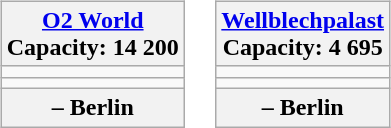<table colspan="2">
<tr>
<td><br><table class="wikitable" style="text-align:center;">
<tr>
<th><a href='#'>O2 World</a><br>Capacity: 14 200</th>
</tr>
<tr>
<td></td>
</tr>
<tr>
<td></td>
</tr>
<tr>
<th> – Berlin</th>
</tr>
</table>
</td>
<td><br><table class="wikitable" style="text-align:center;">
<tr>
<th><a href='#'>Wellblechpalast</a><br>Capacity: 4 695</th>
</tr>
<tr>
<td></td>
</tr>
<tr>
<td></td>
</tr>
<tr>
<th> – Berlin</th>
</tr>
</table>
</td>
</tr>
</table>
